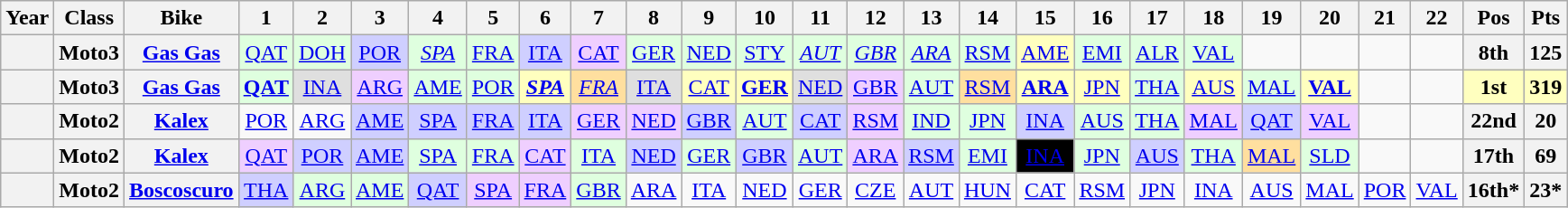<table class="wikitable" style="text-align:center;">
<tr>
<th>Year</th>
<th>Class</th>
<th>Bike</th>
<th>1</th>
<th>2</th>
<th>3</th>
<th>4</th>
<th>5</th>
<th>6</th>
<th>7</th>
<th>8</th>
<th>9</th>
<th>10</th>
<th>11</th>
<th>12</th>
<th>13</th>
<th>14</th>
<th>15</th>
<th>16</th>
<th>17</th>
<th>18</th>
<th>19</th>
<th>20</th>
<th>21</th>
<th>22</th>
<th>Pos</th>
<th>Pts</th>
</tr>
<tr>
<th></th>
<th>Moto3</th>
<th><a href='#'>Gas Gas</a></th>
<td style="background:#dfffdf;"><a href='#'>QAT</a><br></td>
<td style="background:#dfffdf;"><a href='#'>DOH</a><br></td>
<td style="background:#cfcfff;"><a href='#'>POR</a><br></td>
<td style="background:#dfffdf;"><em><a href='#'>SPA</a></em><br></td>
<td style="background:#dfffdf;"><a href='#'>FRA</a><br></td>
<td style="background:#cfcfff;"><a href='#'>ITA</a><br></td>
<td style="background:#efcfff;"><a href='#'>CAT</a><br></td>
<td style="background:#dfffdf;"><a href='#'>GER</a><br></td>
<td style="background:#dfffdf;"><a href='#'>NED</a><br></td>
<td style="background:#dfffdf;"><a href='#'>STY</a><br></td>
<td style="background:#dfffdf;"><em><a href='#'>AUT</a></em><br></td>
<td style="background:#dfffdf;"><em><a href='#'>GBR</a></em><br></td>
<td style="background:#dfffdf;"><em><a href='#'>ARA</a></em><br></td>
<td style="background:#dfffdf;"><a href='#'>RSM</a><br></td>
<td style="background:#ffffbf;"><a href='#'>AME</a><br></td>
<td style="background:#dfffdf;"><a href='#'>EMI</a><br></td>
<td style="background:#dfffdf;"><a href='#'>ALR</a><br></td>
<td style="background:#dfffdf;"><a href='#'>VAL</a><br></td>
<td></td>
<td></td>
<td></td>
<td></td>
<th>8th</th>
<th>125</th>
</tr>
<tr>
<th></th>
<th>Moto3</th>
<th><a href='#'>Gas Gas</a></th>
<td style="background:#dfffdf;"><strong><a href='#'>QAT</a></strong><br></td>
<td style="background:#dfdfdf;"><a href='#'>INA</a><br></td>
<td style="background:#efcfff;"><a href='#'>ARG</a><br></td>
<td style="background:#dfffdf;"><a href='#'>AME</a><br></td>
<td style="background:#dfffdf;"><a href='#'>POR</a><br></td>
<td style="background:#ffffbf;"><strong><em><a href='#'>SPA</a></em></strong><br></td>
<td style="background:#ffdf9f;"><em><a href='#'>FRA</a></em><br></td>
<td style="background:#dfdfdf;"><a href='#'>ITA</a><br></td>
<td style="background:#ffffbf;"><a href='#'>CAT</a><br></td>
<td style="background:#ffffbf;"><strong><a href='#'>GER</a></strong><br></td>
<td style="background:#dfdfdf;"><a href='#'>NED</a><br></td>
<td style="background:#efcfff;"><a href='#'>GBR</a><br></td>
<td style="background:#dfffdf;"><a href='#'>AUT</a><br></td>
<td style="background:#ffdf9f;"><a href='#'>RSM</a><br></td>
<td style="background:#ffffbf;"><strong><a href='#'>ARA</a></strong><br></td>
<td style="background:#ffffbf;"><a href='#'>JPN</a><br></td>
<td style="background:#dfffdf;"><a href='#'>THA</a><br></td>
<td style="background:#ffffbf;"><a href='#'>AUS</a><br></td>
<td style="background:#dfffdf;"><a href='#'>MAL</a><br></td>
<td style="background:#ffffbf;"><strong><a href='#'>VAL</a></strong><br></td>
<td></td>
<td></td>
<th style="background:#ffffbf;">1st</th>
<th style="background:#ffffbf;">319</th>
</tr>
<tr>
<th></th>
<th>Moto2</th>
<th><a href='#'>Kalex</a></th>
<td><a href='#'>POR</a></td>
<td><a href='#'>ARG</a></td>
<td style="background:#cfcfff;"><a href='#'>AME</a><br></td>
<td style="background:#cfcfff;"><a href='#'>SPA</a><br></td>
<td style="background:#cfcfff;"><a href='#'>FRA</a><br></td>
<td style="background:#cfcfff;"><a href='#'>ITA</a><br></td>
<td style="background:#efcfff;"><a href='#'>GER</a><br></td>
<td style="background:#efcfff;"><a href='#'>NED</a><br></td>
<td style="background:#cfcfff;"><a href='#'>GBR</a><br></td>
<td style="background:#dfffdf;"><a href='#'>AUT</a><br></td>
<td style="background:#cfcfff;"><a href='#'>CAT</a><br></td>
<td style="background:#efcfff;"><a href='#'>RSM</a><br></td>
<td style="background:#dfffdf;"><a href='#'>IND</a><br></td>
<td style="background:#dfffdf;"><a href='#'>JPN</a><br></td>
<td style="background:#cfcfff;"><a href='#'>INA</a><br></td>
<td style="background:#dfffdf;"><a href='#'>AUS</a><br></td>
<td style="background:#dfffdf;"><a href='#'>THA</a><br></td>
<td style="background:#efcfff;"><a href='#'>MAL</a><br></td>
<td style="background:#cfcfff;"><a href='#'>QAT</a><br></td>
<td style="background:#efcfff;"><a href='#'>VAL</a><br></td>
<td></td>
<td></td>
<th>22nd</th>
<th>20</th>
</tr>
<tr>
<th></th>
<th>Moto2</th>
<th><a href='#'>Kalex</a></th>
<td style="background:#EFCFFF;"><a href='#'>QAT</a><br></td>
<td style="background:#CFCFFF;"><a href='#'>POR</a><br></td>
<td style="background:#CFCFFF;"><a href='#'>AME</a><br></td>
<td style="background:#DFFFDF;"><a href='#'>SPA</a><br></td>
<td style="background:#DFFFDF;"><a href='#'>FRA</a><br></td>
<td style="background:#EFCFFF;"><a href='#'>CAT</a><br></td>
<td style="background:#DFFFDF;"><a href='#'>ITA</a><br></td>
<td style="background:#CFCFFF;"><a href='#'>NED</a><br></td>
<td style="background:#DFFFDF;"><a href='#'>GER</a><br></td>
<td style="background:#CFCFFF;"><a href='#'>GBR</a><br></td>
<td style="background:#DFFFDF;"><a href='#'>AUT</a><br></td>
<td style="background:#EFCFFF;"><a href='#'>ARA</a><br></td>
<td style="background:#CFCFFF;"><a href='#'>RSM</a><br></td>
<td style="background:#DFFFDF;"><a href='#'>EMI</a><br></td>
<td style="background:#000000; color:#FFFFFF;"><a href='#'><span>INA</span></a><br></td>
<td style="background:#DFFFDF;"><a href='#'>JPN</a><br></td>
<td style="background:#CFCFFF;"><a href='#'>AUS</a><br></td>
<td style="background:#DFFFDF;"><a href='#'>THA</a><br></td>
<td style="background:#FFDF9F;"><a href='#'>MAL</a><br></td>
<td style="background:#DFFFDF;"><a href='#'>SLD</a><br></td>
<td></td>
<td></td>
<th>17th</th>
<th>69</th>
</tr>
<tr>
<th></th>
<th>Moto2</th>
<th><a href='#'>Boscoscuro</a></th>
<td style="background:#CFCFFF;"><a href='#'>THA</a><br></td>
<td style="background:#DFFFDF;"><a href='#'>ARG</a><br></td>
<td style="background:#DFFFDF;"><a href='#'>AME</a><br></td>
<td style="background:#CFCFFF;"><a href='#'>QAT</a><br></td>
<td style="background:#EFCFFF;"><a href='#'>SPA</a><br></td>
<td style="background:#EFCFFF;"><a href='#'>FRA</a><br></td>
<td style="background:#DFFFDF;"><a href='#'>GBR</a><br></td>
<td style="background:#;"><a href='#'>ARA</a><br></td>
<td style="background:#;"><a href='#'>ITA</a><br></td>
<td style="background:#;"><a href='#'>NED</a><br></td>
<td style="background:#;"><a href='#'>GER</a><br></td>
<td style="background:#;"><a href='#'>CZE</a><br></td>
<td style="background:#;"><a href='#'>AUT</a><br></td>
<td style="background:#;"><a href='#'>HUN</a><br></td>
<td style="background:#;"><a href='#'>CAT</a><br></td>
<td style="background:#;"><a href='#'>RSM</a><br></td>
<td style="background:#;"><a href='#'>JPN</a><br></td>
<td style="background:#;"><a href='#'>INA</a><br></td>
<td style="background:#;"><a href='#'>AUS</a><br></td>
<td style="background:#;"><a href='#'>MAL</a><br></td>
<td style="background:#;"><a href='#'>POR</a><br></td>
<td style="background:#;"><a href='#'>VAL</a><br></td>
<th>16th*</th>
<th>23*</th>
</tr>
</table>
